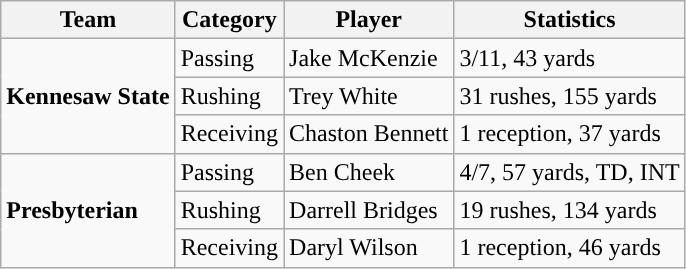<table class="wikitable" style="float: left;">
<tr>
<th>Team</th>
<th>Category</th>
<th>Player</th>
<th>Statistics</th>
</tr>
<tr>
<td rowspan=3><strong>Kennesaw State</strong></td>
<td>Passing</td>
<td>Jake McKenzie</td>
<td>3/11, 43 yards</td>
</tr>
<tr>
<td>Rushing</td>
<td>Trey White</td>
<td>31 rushes, 155 yards</td>
</tr>
<tr>
<td>Receiving</td>
<td>Chaston Bennett</td>
<td>1 reception, 37 yards</td>
</tr>
<tr>
<td rowspan=3><strong>Presbyterian</strong></td>
<td>Passing</td>
<td>Ben Cheek</td>
<td>4/7, 57 yards, TD, INT</td>
</tr>
<tr>
<td>Rushing</td>
<td>Darrell Bridges</td>
<td>19 rushes, 134 yards</td>
</tr>
<tr>
<td>Receiving</td>
<td>Daryl Wilson</td>
<td>1 reception, 46 yards</td>
</tr>
</table>
